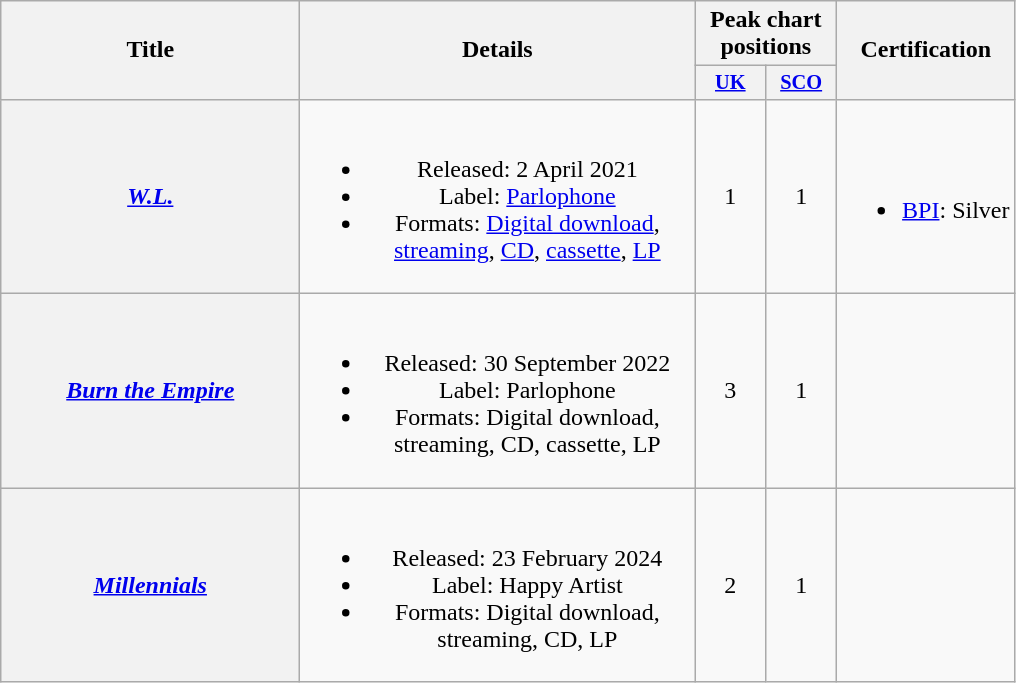<table class="wikitable plainrowheaders" style="text-align:center;">
<tr>
<th scope="col" rowspan="2" style="width:12em;">Title</th>
<th scope="col" rowspan="2" style="width:16em;">Details</th>
<th scope="col" colspan="2">Peak chart positions</th>
<th scope="col" rowspan="2">Certification</th>
</tr>
<tr>
<th scope="col" style="width:3em;font-size:85%;"><a href='#'>UK</a><br></th>
<th scope="col" style="width:3em;font-size:85%;"><a href='#'>SCO</a><br></th>
</tr>
<tr>
<th scope="row"><em><a href='#'>W.L.</a></em></th>
<td><br><ul><li>Released: 2 April 2021</li><li>Label: <a href='#'>Parlophone</a></li><li>Formats: <a href='#'>Digital download</a>, <a href='#'>streaming</a>, <a href='#'>CD</a>, <a href='#'>cassette</a>, <a href='#'>LP</a></li></ul></td>
<td>1</td>
<td>1</td>
<td><br><ul><li><a href='#'>BPI</a>: Silver</li></ul></td>
</tr>
<tr>
<th scope="row"><em><a href='#'>Burn the Empire</a></em></th>
<td><br><ul><li>Released: 30 September 2022</li><li>Label: Parlophone</li><li>Formats: Digital download, streaming, CD, cassette, LP</li></ul></td>
<td>3</td>
<td>1</td>
<td></td>
</tr>
<tr>
<th scope="row"><em><a href='#'>Millennials</a></em></th>
<td><br><ul><li>Released: 23 February 2024</li><li>Label: Happy Artist</li><li>Formats: Digital download, streaming, CD, LP</li></ul></td>
<td>2</td>
<td>1</td>
</tr>
</table>
